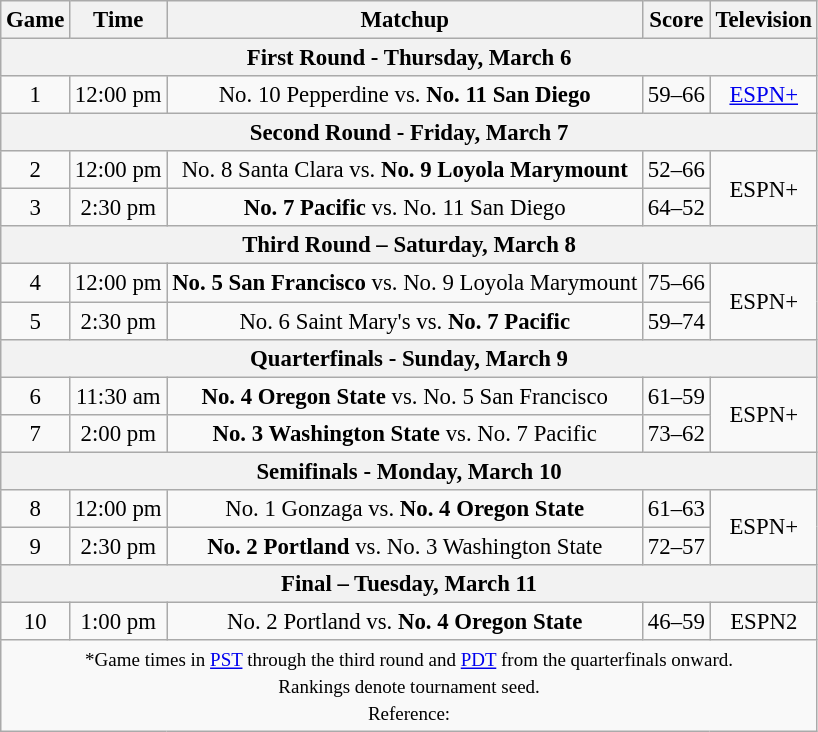<table class="wikitable" style="font-size: 95%;text-align:center">
<tr>
<th>Game</th>
<th>Time</th>
<th>Matchup</th>
<th>Score</th>
<th>Television</th>
</tr>
<tr>
<th colspan=5>First Round - Thursday, March 6</th>
</tr>
<tr>
<td>1</td>
<td>12:00 pm</td>
<td>No. 10 Pepperdine vs. <strong>No. 11 San Diego</strong></td>
<td>59–66</td>
<td rowspan=1><a href='#'>ESPN+</a></td>
</tr>
<tr>
<th colspan=5>Second Round - Friday, March 7</th>
</tr>
<tr>
<td>2</td>
<td>12:00 pm</td>
<td>No. 8 Santa Clara vs. <strong>No. 9 Loyola Marymount</strong></td>
<td>52–66</td>
<td rowspan=2>ESPN+</td>
</tr>
<tr>
<td>3</td>
<td>2:30 pm</td>
<td><strong>No. 7 Pacific</strong> vs. No. 11 San Diego</td>
<td>64–52</td>
</tr>
<tr>
<th colspan=5>Third Round – Saturday, March 8</th>
</tr>
<tr>
<td>4</td>
<td>12:00 pm</td>
<td><strong>No. 5 San Francisco</strong> vs. No. 9 Loyola Marymount</td>
<td>75–66</td>
<td rowspan=2>ESPN+</td>
</tr>
<tr>
<td>5</td>
<td>2:30 pm</td>
<td>No. 6 Saint Mary's vs. <strong>No. 7 Pacific</strong></td>
<td>59–74</td>
</tr>
<tr>
<th colspan=5>Quarterfinals - Sunday, March 9</th>
</tr>
<tr>
<td>6</td>
<td>11:30 am</td>
<td><strong>No. 4 Oregon State</strong> vs. No. 5 San Francisco</td>
<td>61–59</td>
<td rowspan=2>ESPN+</td>
</tr>
<tr>
<td>7</td>
<td>2:00 pm</td>
<td><strong>No. 3 Washington State</strong> vs. No. 7 Pacific</td>
<td>73–62</td>
</tr>
<tr>
<th colspan=5>Semifinals - Monday, March 10</th>
</tr>
<tr>
<td>8</td>
<td>12:00 pm</td>
<td>No. 1 Gonzaga vs. <strong>No. 4 Oregon State</strong></td>
<td>61–63</td>
<td rowspan=2>ESPN+</td>
</tr>
<tr>
<td>9</td>
<td>2:30 pm</td>
<td><strong>No. 2 Portland</strong> vs. No. 3 Washington State</td>
<td>72–57</td>
</tr>
<tr>
<th colspan=5>Final – Tuesday, March 11</th>
</tr>
<tr>
<td>10</td>
<td>1:00 pm</td>
<td>No. 2 Portland vs. <strong>No. 4 Oregon State</strong></td>
<td>46–59</td>
<td>ESPN2</td>
</tr>
<tr>
<td colspan=5><small>*Game times in <a href='#'>PST</a> through the third round and <a href='#'>PDT</a> from the quarterfinals onward.<br> Rankings denote tournament seed.<br>Reference:</small></td>
</tr>
</table>
